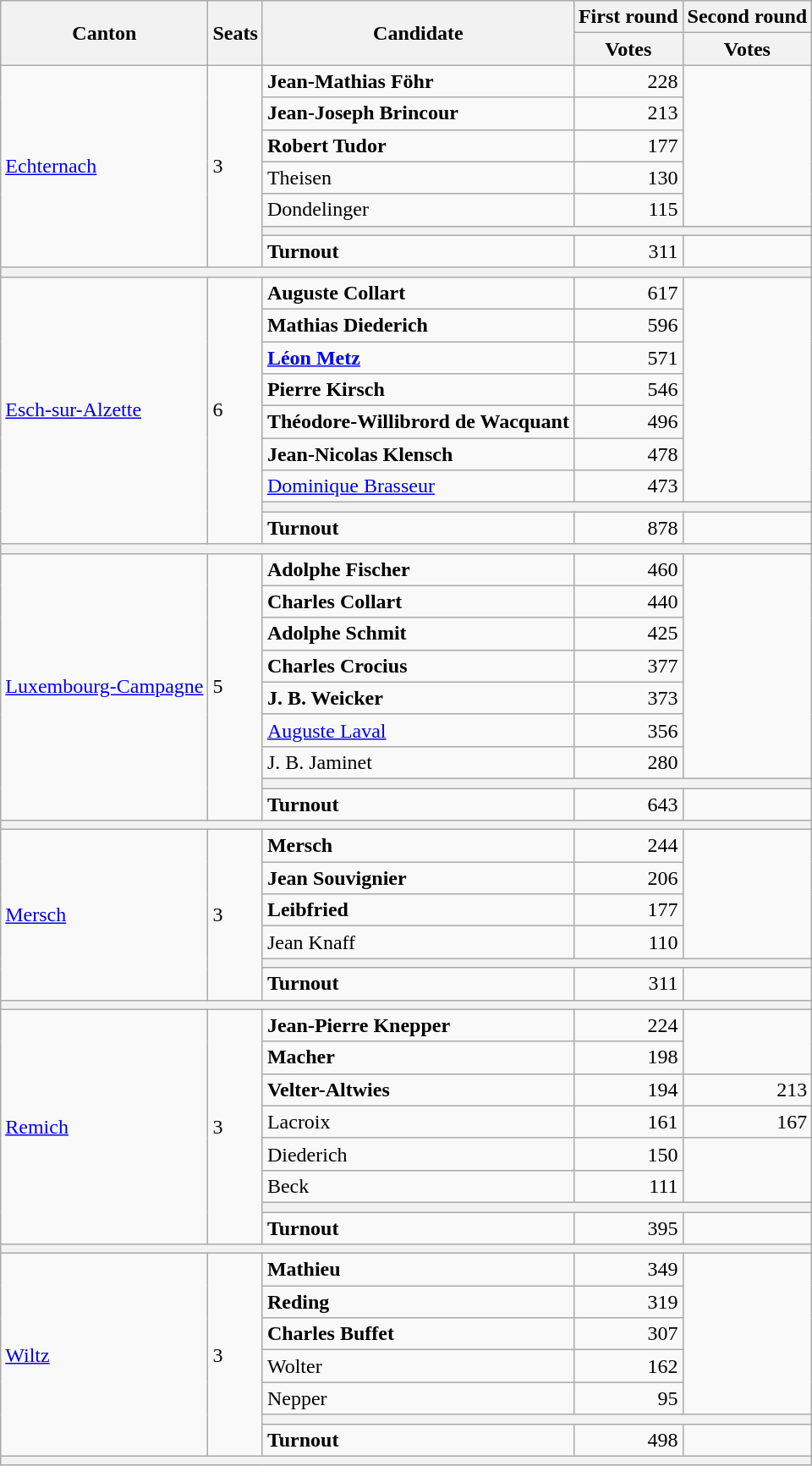<table class="wikitable">
<tr>
<th rowspan="2">Canton</th>
<th rowspan="2">Seats</th>
<th rowspan="2">Candidate</th>
<th>First round</th>
<th>Second round</th>
</tr>
<tr>
<th>Votes</th>
<th>Votes</th>
</tr>
<tr>
<td rowspan="7"><a href='#'>Echternach</a></td>
<td rowspan="7">3</td>
<td><strong>Jean-Mathias Föhr</strong></td>
<td align="right">228</td>
<td rowspan="5"></td>
</tr>
<tr>
<td><strong>Jean-Joseph Brincour</strong></td>
<td align="right">213</td>
</tr>
<tr>
<td><strong>Robert Tudor</strong></td>
<td align="right">177</td>
</tr>
<tr>
<td>Theisen</td>
<td align="right">130</td>
</tr>
<tr>
<td>Dondelinger</td>
<td align="right">115</td>
</tr>
<tr>
<th colspan="3"></th>
</tr>
<tr>
<td><strong>Turnout</strong></td>
<td align="right">311</td>
<td align="right"></td>
</tr>
<tr>
<th colspan="5"></th>
</tr>
<tr>
<td rowspan="9"><a href='#'>Esch-sur-Alzette</a></td>
<td rowspan="9">6</td>
<td><strong>Auguste Collart</strong></td>
<td align="right">617</td>
<td rowspan="7"></td>
</tr>
<tr>
<td><strong>Mathias Diederich</strong></td>
<td align="right">596</td>
</tr>
<tr>
<td><strong><a href='#'>Léon Metz</a></strong></td>
<td align="right">571</td>
</tr>
<tr>
<td><strong>Pierre Kirsch</strong></td>
<td align="right">546</td>
</tr>
<tr>
<td><strong>Théodore-Willibrord de Wacquant</strong></td>
<td align="right">496</td>
</tr>
<tr>
<td><strong>Jean-Nicolas Klensch</strong></td>
<td align="right">478</td>
</tr>
<tr>
<td><a href='#'>Dominique Brasseur</a></td>
<td align="right">473</td>
</tr>
<tr>
<th colspan="3"></th>
</tr>
<tr>
<td><strong>Turnout</strong></td>
<td align="right">878</td>
<td align="right"></td>
</tr>
<tr>
<th colspan="5"></th>
</tr>
<tr>
<td rowspan="9"><a href='#'>Luxembourg-Campagne</a></td>
<td rowspan="9">5</td>
<td><strong>Adolphe Fischer</strong></td>
<td align="right">460</td>
<td rowspan="7"></td>
</tr>
<tr>
<td><strong>Charles Collart</strong></td>
<td align="right">440</td>
</tr>
<tr>
<td><strong>Adolphe Schmit</strong></td>
<td align="right">425</td>
</tr>
<tr>
<td><strong>Charles Crocius</strong></td>
<td align="right">377</td>
</tr>
<tr>
<td><strong>J. B. Weicker</strong></td>
<td align="right">373</td>
</tr>
<tr>
<td><a href='#'>Auguste Laval</a></td>
<td align="right">356</td>
</tr>
<tr>
<td>J. B. Jaminet</td>
<td align="right">280</td>
</tr>
<tr>
<th colspan="3"></th>
</tr>
<tr>
<td><strong>Turnout</strong></td>
<td align="right">643</td>
<td align="right"></td>
</tr>
<tr>
<th colspan="5"></th>
</tr>
<tr>
<td rowspan="6"><a href='#'>Mersch</a></td>
<td rowspan="6">3</td>
<td><strong>Mersch</strong></td>
<td align="right">244</td>
<td rowspan="4"></td>
</tr>
<tr>
<td><strong>Jean Souvignier</strong></td>
<td align="right">206</td>
</tr>
<tr>
<td><strong>Leibfried</strong></td>
<td align="right">177</td>
</tr>
<tr>
<td>Jean Knaff</td>
<td align="right">110</td>
</tr>
<tr>
<th colspan="3"></th>
</tr>
<tr>
<td><strong>Turnout</strong></td>
<td align="right">311</td>
<td align="right"></td>
</tr>
<tr>
<th colspan="5"></th>
</tr>
<tr>
<td rowspan="8"><a href='#'>Remich</a></td>
<td rowspan="8">3</td>
<td><strong>Jean-Pierre Knepper</strong></td>
<td align="right">224</td>
<td rowspan="2"></td>
</tr>
<tr>
<td><strong>Macher</strong></td>
<td align="right">198</td>
</tr>
<tr>
<td><strong>Velter-Altwies</strong></td>
<td align="right">194</td>
<td align="right">213</td>
</tr>
<tr>
<td>Lacroix</td>
<td align="right">161</td>
<td align="right">167</td>
</tr>
<tr>
<td>Diederich</td>
<td align="right">150</td>
<td rowspan="2"></td>
</tr>
<tr>
<td>Beck</td>
<td align="right">111</td>
</tr>
<tr>
<th colspan="3"></th>
</tr>
<tr>
<td><strong>Turnout</strong></td>
<td align="right">395</td>
<td></td>
</tr>
<tr>
<th colspan="5"></th>
</tr>
<tr>
<td rowspan="7"><a href='#'>Wiltz</a></td>
<td rowspan="7">3</td>
<td><strong>Mathieu</strong></td>
<td align="right">349</td>
<td rowspan="5"></td>
</tr>
<tr>
<td><strong>Reding</strong></td>
<td align="right">319</td>
</tr>
<tr>
<td><strong>Charles Buffet</strong></td>
<td align="right">307</td>
</tr>
<tr>
<td>Wolter</td>
<td align="right">162</td>
</tr>
<tr>
<td>Nepper</td>
<td align="right">95</td>
</tr>
<tr>
<th colspan="3"></th>
</tr>
<tr>
<td><strong>Turnout</strong></td>
<td align="right">498</td>
<td align="right"></td>
</tr>
<tr>
<th colspan="5"></th>
</tr>
</table>
